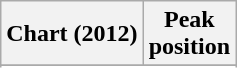<table class="wikitable sortable plainrowheaders" style="text-align:center">
<tr>
<th scope="col">Chart (2012)</th>
<th scope="col">Peak<br> position</th>
</tr>
<tr>
</tr>
<tr>
</tr>
<tr>
</tr>
<tr>
</tr>
</table>
